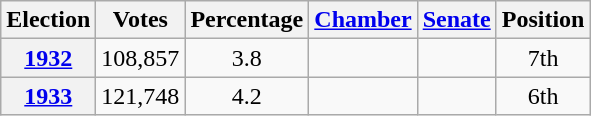<table class=wikitable style=text-align:center>
<tr>
<th>Election</th>
<th>Votes</th>
<th>Percentage</th>
<th><a href='#'>Chamber</a></th>
<th><a href='#'>Senate</a></th>
<th>Position</th>
</tr>
<tr>
<th><a href='#'>1932</a></th>
<td>108,857</td>
<td>3.8</td>
<td></td>
<td></td>
<td>7th</td>
</tr>
<tr>
<th><a href='#'>1933</a></th>
<td>121,748</td>
<td>4.2</td>
<td></td>
<td></td>
<td>6th</td>
</tr>
</table>
